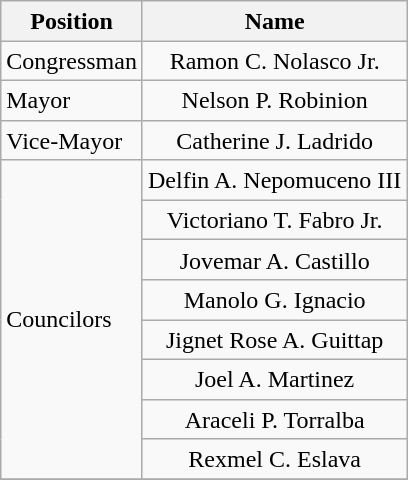<table class="wikitable" style="line-height:1.20em; font-size:100%;">
<tr>
<th>Position</th>
<th>Name</th>
</tr>
<tr>
<td>Congressman</td>
<td style="text-align:center;">Ramon C. Nolasco Jr.</td>
</tr>
<tr>
<td>Mayor</td>
<td style="text-align:center;">Nelson P. Robinion</td>
</tr>
<tr>
<td>Vice-Mayor</td>
<td style="text-align:center;">Catherine J. Ladrido</td>
</tr>
<tr>
<td rowspan=8>Councilors</td>
<td style="text-align:center;">Delfin A. Nepomuceno III</td>
</tr>
<tr>
<td style="text-align:center;">Victoriano T. Fabro Jr.</td>
</tr>
<tr>
<td style="text-align:center;">Jovemar A. Castillo</td>
</tr>
<tr>
<td style="text-align:center;">Manolo G. Ignacio</td>
</tr>
<tr>
<td style="text-align:center;">Jignet Rose A. Guittap</td>
</tr>
<tr>
<td style="text-align:center;">Joel A. Martinez</td>
</tr>
<tr>
<td style="text-align:center;">Araceli P. Torralba</td>
</tr>
<tr>
<td style="text-align:center;">Rexmel C. Eslava</td>
</tr>
<tr>
</tr>
</table>
